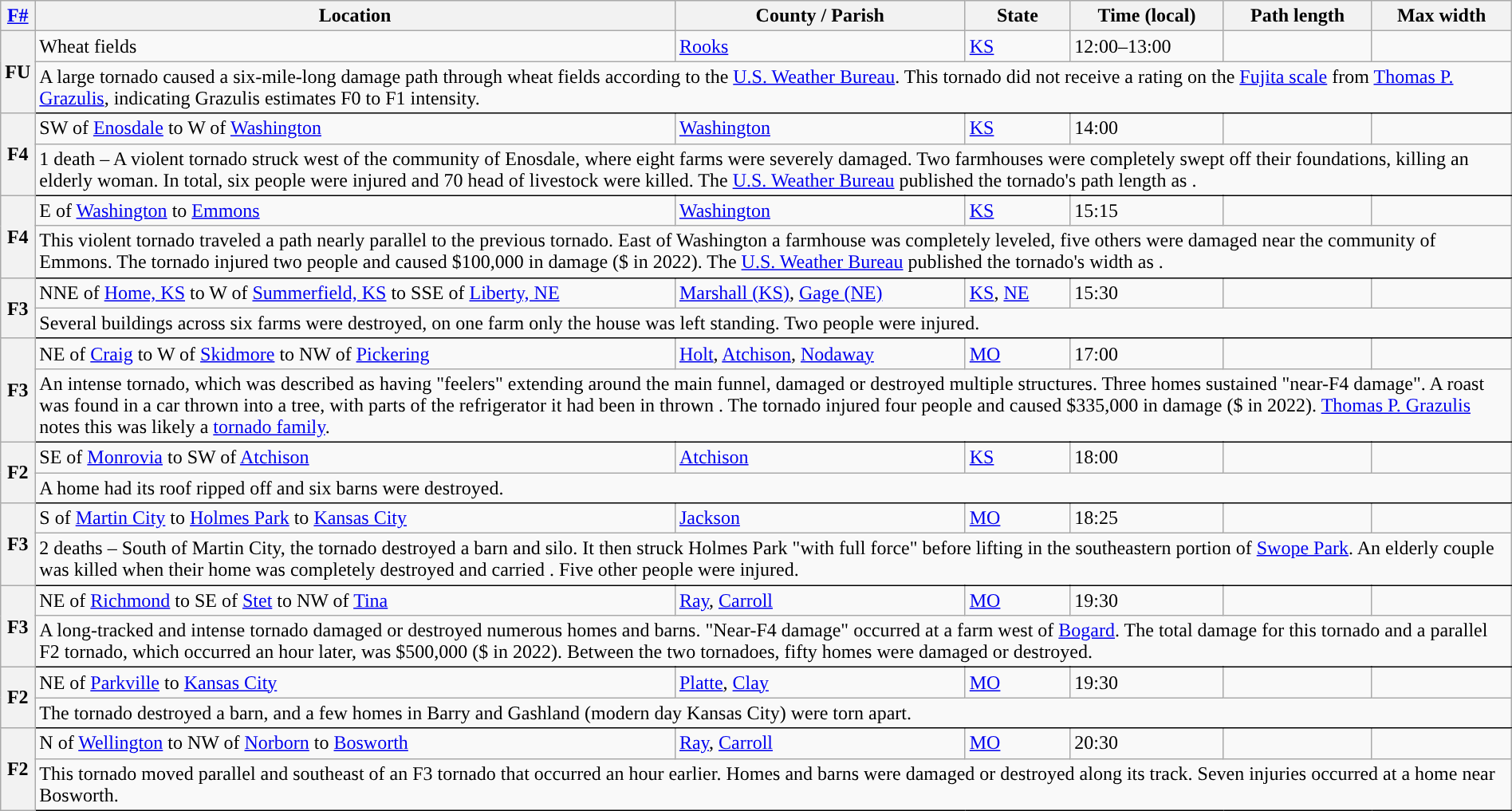<table class="wikitable sortable" style="width:100%;">
<tr>
<th scope="col" align="center"><a href='#'>F#</a><br></th>
<th scope="col" align="center" class="unsortable">Location</th>
<th scope="col" align="center" class="unsortable">County / Parish</th>
<th scope="col" align="center">State</th>
<th scope="col" align="center">Time (local)</th>
<th scope="col" align="center">Path length</th>
<th scope="col" align="center">Max width</th>
</tr>
<tr>
<th scope="row" rowspan="2" style="background-color:#">FU</th>
<td>Wheat fields</td>
<td><a href='#'>Rooks</a></td>
<td><a href='#'>KS</a></td>
<td>12:00–13:00</td>
<td></td>
<td></td>
</tr>
<tr class="expand-child">
<td colspan="6" style="border-bottom: 1px solid black;">A large tornado caused a six-mile-long damage path through wheat fields according to the <a href='#'>U.S. Weather Bureau</a>. This tornado did not receive a rating on the <a href='#'>Fujita scale</a> from <a href='#'>Thomas P. Grazulis</a>, indicating Grazulis estimates F0 to F1 intensity.</td>
</tr>
<tr>
<th scope="row" rowspan="2" style="background-color:#">F4</th>
<td>SW of <a href='#'>Enosdale</a> to W of <a href='#'>Washington</a></td>
<td><a href='#'>Washington</a></td>
<td><a href='#'>KS</a></td>
<td>14:00</td>
<td></td>
<td></td>
</tr>
<tr class="expand-child">
<td colspan="6" style="border-bottom: 1px solid black;">1 death – A violent tornado struck west of the community of Enosdale, where eight farms were severely damaged. Two farmhouses were completely swept off their foundations, killing an elderly woman. In total, six people were injured and 70 head of livestock were killed. The <a href='#'>U.S. Weather Bureau</a> published the tornado's path length as .</td>
</tr>
<tr>
<th scope="row" rowspan="2" style="background-color:#">F4</th>
<td>E of <a href='#'>Washington</a> to <a href='#'>Emmons</a></td>
<td><a href='#'>Washington</a></td>
<td><a href='#'>KS</a></td>
<td>15:15</td>
<td></td>
<td></td>
</tr>
<tr class="expand-child">
<td colspan="6" style="border-bottom: 1px solid black;">This violent tornado traveled a path nearly parallel to the previous tornado. East of Washington a farmhouse was completely leveled, five others were damaged near the community of Emmons. The tornado injured two people and caused $100,000 in damage ($ in 2022). The <a href='#'>U.S. Weather Bureau</a> published the tornado's width as .</td>
</tr>
<tr>
<th scope="row" rowspan="2" style="background-color:#">F3</th>
<td>NNE of <a href='#'>Home, KS</a> to W of <a href='#'>Summerfield, KS</a> to SSE of <a href='#'>Liberty, NE</a></td>
<td><a href='#'>Marshall (KS)</a>, <a href='#'>Gage (NE)</a></td>
<td><a href='#'>KS</a>, <a href='#'>NE</a></td>
<td>15:30</td>
<td></td>
<td></td>
</tr>
<tr class="expand-child">
<td colspan="6" style="border-bottom: 1px solid black;">Several buildings across six farms were destroyed, on one farm only the house was left standing. Two people were injured.</td>
</tr>
<tr>
<th scope="row" rowspan="2" style="background-color:#">F3</th>
<td>NE of <a href='#'>Craig</a> to W of <a href='#'>Skidmore</a> to NW of <a href='#'>Pickering</a></td>
<td><a href='#'>Holt</a>, <a href='#'>Atchison</a>, <a href='#'>Nodaway</a></td>
<td><a href='#'>MO</a></td>
<td>17:00</td>
<td></td>
<td></td>
</tr>
<tr class="expand-child">
<td colspan="6" style="border-bottom: 1px solid black;">An intense tornado, which was described as having "feelers" extending around the main funnel, damaged or destroyed multiple structures. Three homes sustained "near-F4 damage". A roast was found in a car thrown into a tree, with parts of the refrigerator it had been in thrown . The tornado injured four people and caused $335,000 in damage ($ in 2022). <a href='#'>Thomas P. Grazulis</a> notes this was likely a <a href='#'>tornado family</a>.</td>
</tr>
<tr>
<th scope="row" rowspan="2" style="background-color:#">F2</th>
<td>SE of <a href='#'>Monrovia</a> to SW of <a href='#'>Atchison</a></td>
<td><a href='#'>Atchison</a></td>
<td><a href='#'>KS</a></td>
<td>18:00</td>
<td></td>
<td></td>
</tr>
<tr class="expand-child">
<td colspan="6" style="border-bottom: 1px solid black;">A home had its roof ripped off and six barns were destroyed.</td>
</tr>
<tr>
<th scope="row" rowspan="2" style="background-color:#">F3</th>
<td>S of <a href='#'>Martin City</a> to <a href='#'>Holmes Park</a> to <a href='#'>Kansas City</a></td>
<td><a href='#'>Jackson</a></td>
<td><a href='#'>MO</a></td>
<td>18:25</td>
<td></td>
<td></td>
</tr>
<tr class="expand-child">
<td colspan="6" style="border-bottom: 1px solid black;">2 deaths – South of Martin City, the tornado destroyed a barn and silo. It then struck Holmes Park "with full force" before lifting in the southeastern portion of <a href='#'>Swope Park</a>. An elderly couple was killed when their home was completely destroyed and carried . Five other people were injured.</td>
</tr>
<tr>
<th scope="row" rowspan="2" style="background-color:#">F3</th>
<td>NE of <a href='#'>Richmond</a> to SE of <a href='#'>Stet</a> to NW of <a href='#'>Tina</a></td>
<td><a href='#'>Ray</a>, <a href='#'>Carroll</a></td>
<td><a href='#'>MO</a></td>
<td>19:30</td>
<td></td>
<td></td>
</tr>
<tr class="expand-child">
<td colspan="6" style="border-bottom: 1px solid black;">A long-tracked and intense tornado damaged or destroyed numerous homes and barns. "Near-F4 damage" occurred at a farm west of <a href='#'>Bogard</a>. The total damage for this tornado and a parallel F2 tornado, which occurred an hour later, was $500,000 ($ in 2022). Between the two tornadoes, fifty homes were damaged or destroyed.</td>
</tr>
<tr>
<th scope="row" rowspan="2" style="background-color:#">F2</th>
<td>NE of <a href='#'>Parkville</a> to <a href='#'>Kansas City</a></td>
<td><a href='#'>Platte</a>, <a href='#'>Clay</a></td>
<td><a href='#'>MO</a></td>
<td>19:30</td>
<td></td>
<td></td>
</tr>
<tr class="expand-child">
<td colspan="6" style="border-bottom: 1px solid black;">The tornado destroyed a barn, and a few homes in Barry and Gashland (modern day Kansas City) were torn apart.</td>
</tr>
<tr>
<th scope="row" rowspan="2" style="background-color:#">F2</th>
<td>N of <a href='#'>Wellington</a> to NW of <a href='#'>Norborn</a> to <a href='#'>Bosworth</a></td>
<td><a href='#'>Ray</a>, <a href='#'>Carroll</a></td>
<td><a href='#'>MO</a></td>
<td>20:30</td>
<td></td>
<td></td>
</tr>
<tr class="expand-child">
<td colspan="6" style="border-bottom: 1px solid black;">This tornado moved parallel and  southeast of an F3 tornado that occurred an hour earlier. Homes and barns were damaged or destroyed along its track. Seven injuries occurred at a home near Bosworth.</td>
</tr>
</table>
